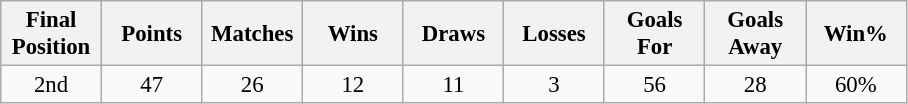<table class="wikitable" style="font-size: 95%; text-align: center;">
<tr>
<th width=60>Final Position</th>
<th width=60>Points</th>
<th width=60>Matches</th>
<th width=60>Wins</th>
<th width=60>Draws</th>
<th width=60>Losses</th>
<th width=60>Goals For</th>
<th width=60>Goals Away</th>
<th width=60>Win%</th>
</tr>
<tr>
<td>2nd</td>
<td>47</td>
<td>26</td>
<td>12</td>
<td>11</td>
<td>3</td>
<td>56</td>
<td>28</td>
<td>60%</td>
</tr>
</table>
